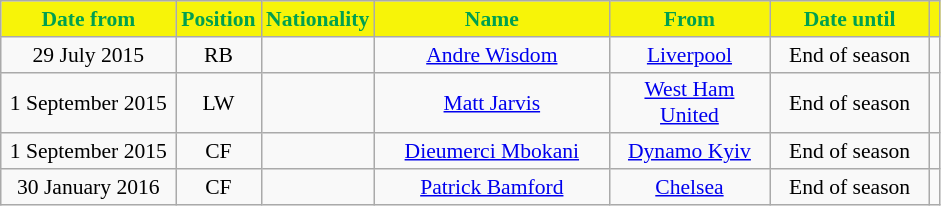<table class="wikitable"  style="text-align:center; font-size:90%; ">
<tr>
<th style="background:#F7F408; color:#00A050; width:110px;">Date from</th>
<th style="background:#F7F408; color:#00A050; width:50px;">Position</th>
<th style="background:#F7F408; color:#00A050; width:50px;">Nationality</th>
<th style="background:#F7F408; color:#00A050; width:150px;">Name</th>
<th style="background:#F7F408; color:#00A050; width:100px;">From</th>
<th style="background:#F7F408; color:#00A050; width:100px;">Date until</th>
<th style="background:#F7F408; color:#00A050"></th>
</tr>
<tr>
<td>29 July 2015</td>
<td>RB</td>
<td></td>
<td><a href='#'>Andre Wisdom</a></td>
<td><a href='#'>Liverpool</a></td>
<td>End of season</td>
<td></td>
</tr>
<tr>
<td>1 September 2015</td>
<td>LW</td>
<td></td>
<td><a href='#'>Matt Jarvis</a></td>
<td><a href='#'>West Ham United</a></td>
<td>End of season</td>
<td></td>
</tr>
<tr>
<td>1 September 2015</td>
<td>CF</td>
<td></td>
<td><a href='#'>Dieumerci Mbokani</a></td>
<td><a href='#'>Dynamo Kyiv</a></td>
<td>End of season</td>
<td></td>
</tr>
<tr>
<td>30 January 2016</td>
<td>CF</td>
<td></td>
<td><a href='#'>Patrick Bamford</a></td>
<td><a href='#'>Chelsea</a></td>
<td>End of season</td>
<td></td>
</tr>
</table>
